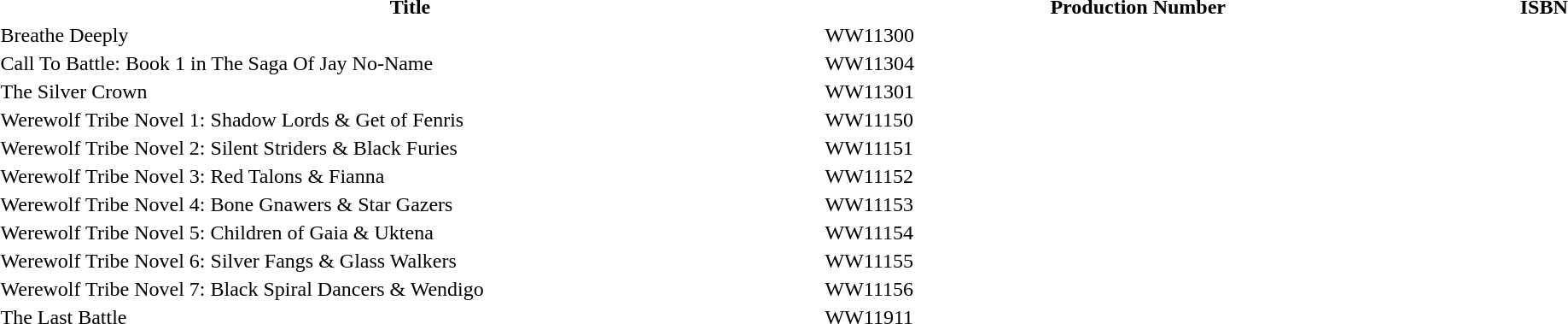<table style="width:80em;">
<tr>
<th style="width:40em;">Title</th>
<th>Production Number</th>
<th>ISBN</th>
</tr>
<tr>
<td>Breathe Deeply</td>
<td>WW11300</td>
<td></td>
</tr>
<tr>
<td>Call To Battle: Book 1 in The Saga Of Jay No-Name</td>
<td>WW11304</td>
<td></td>
</tr>
<tr>
<td>The Silver Crown</td>
<td>WW11301</td>
<td></td>
</tr>
<tr>
<td>Werewolf Tribe Novel 1: Shadow Lords & Get of Fenris</td>
<td>WW11150</td>
<td></td>
</tr>
<tr>
<td>Werewolf Tribe Novel 2: Silent Striders & Black Furies</td>
<td>WW11151</td>
<td></td>
</tr>
<tr>
<td>Werewolf Tribe Novel 3: Red Talons & Fianna</td>
<td>WW11152</td>
<td></td>
</tr>
<tr>
<td>Werewolf Tribe Novel 4: Bone Gnawers & Star Gazers</td>
<td>WW11153</td>
<td></td>
</tr>
<tr>
<td>Werewolf Tribe Novel 5: Children of Gaia & Uktena</td>
<td>WW11154</td>
<td></td>
</tr>
<tr>
<td>Werewolf Tribe Novel 6: Silver Fangs & Glass Walkers</td>
<td>WW11155</td>
<td></td>
</tr>
<tr>
<td>Werewolf Tribe Novel 7: Black Spiral Dancers & Wendigo</td>
<td>WW11156</td>
<td></td>
</tr>
<tr>
<td>The Last Battle</td>
<td>WW11911</td>
<td></td>
</tr>
</table>
